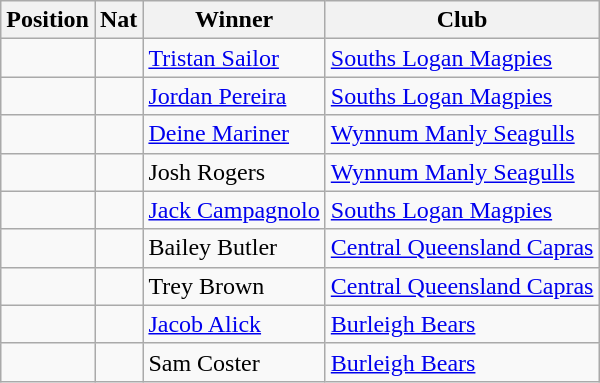<table class="wikitable">
<tr>
<th>Position</th>
<th>Nat</th>
<th>Winner</th>
<th>Club</th>
</tr>
<tr>
<td></td>
<td></td>
<td><a href='#'>Tristan Sailor</a></td>
<td> <a href='#'>Souths Logan Magpies</a></td>
</tr>
<tr>
<td></td>
<td></td>
<td><a href='#'>Jordan Pereira</a></td>
<td> <a href='#'>Souths Logan Magpies</a></td>
</tr>
<tr>
<td></td>
<td></td>
<td><a href='#'>Deine Mariner</a></td>
<td> <a href='#'>Wynnum Manly Seagulls</a></td>
</tr>
<tr>
<td></td>
<td></td>
<td>Josh Rogers</td>
<td> <a href='#'>Wynnum Manly Seagulls</a></td>
</tr>
<tr>
<td></td>
<td></td>
<td><a href='#'>Jack Campagnolo</a></td>
<td> <a href='#'>Souths Logan Magpies</a></td>
</tr>
<tr>
<td></td>
<td></td>
<td>Bailey Butler</td>
<td> <a href='#'>Central Queensland Capras</a></td>
</tr>
<tr>
<td></td>
<td></td>
<td>Trey Brown</td>
<td> <a href='#'>Central Queensland Capras</a></td>
</tr>
<tr>
<td></td>
<td></td>
<td><a href='#'>Jacob Alick</a></td>
<td> <a href='#'>Burleigh Bears</a></td>
</tr>
<tr>
<td></td>
<td></td>
<td>Sam Coster</td>
<td> <a href='#'>Burleigh Bears</a></td>
</tr>
</table>
